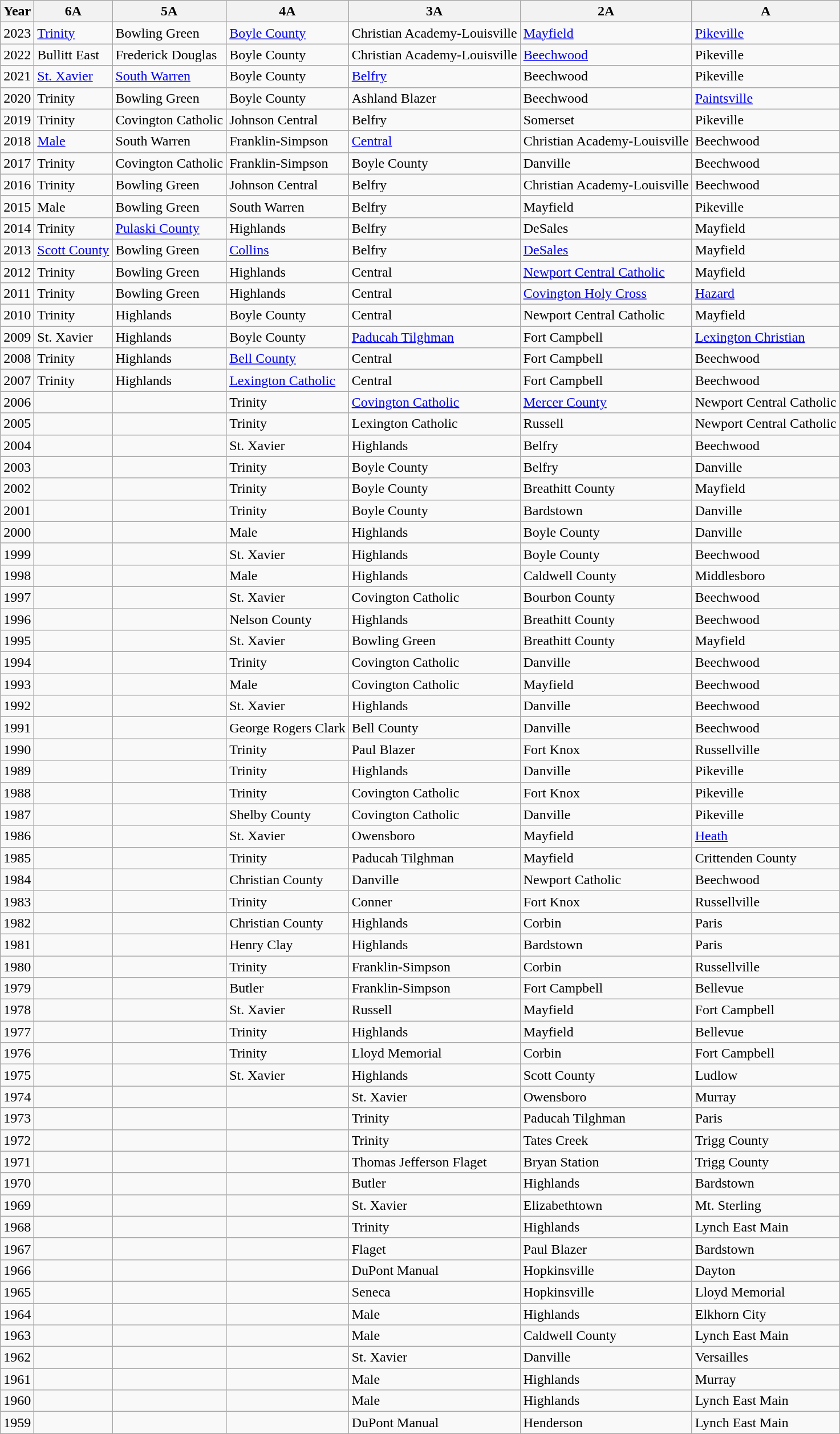<table class="wikitable">
<tr>
<th>Year</th>
<th>6A</th>
<th>5A</th>
<th>4A</th>
<th>3A</th>
<th>2A</th>
<th>A</th>
</tr>
<tr>
<td>2023</td>
<td><a href='#'>Trinity</a></td>
<td>Bowling Green</td>
<td><a href='#'>Boyle County</a></td>
<td>Christian Academy-Louisville</td>
<td><a href='#'>Mayfield</a></td>
<td><a href='#'>Pikeville</a></td>
</tr>
<tr>
<td>2022</td>
<td>Bullitt East</td>
<td>Frederick Douglas</td>
<td>Boyle County</td>
<td>Christian Academy-Louisville</td>
<td><a href='#'>Beechwood</a></td>
<td>Pikeville</td>
</tr>
<tr>
<td>2021</td>
<td><a href='#'>St. Xavier</a></td>
<td><a href='#'>South Warren</a></td>
<td>Boyle County</td>
<td><a href='#'>Belfry</a></td>
<td>Beechwood</td>
<td>Pikeville</td>
</tr>
<tr>
<td>2020</td>
<td>Trinity</td>
<td>Bowling Green</td>
<td>Boyle County</td>
<td>Ashland Blazer</td>
<td>Beechwood</td>
<td><a href='#'>Paintsville</a></td>
</tr>
<tr>
<td>2019</td>
<td>Trinity</td>
<td>Covington Catholic</td>
<td>Johnson Central</td>
<td>Belfry</td>
<td>Somerset</td>
<td>Pikeville</td>
</tr>
<tr>
<td>2018</td>
<td><a href='#'>Male</a></td>
<td>South Warren</td>
<td>Franklin-Simpson</td>
<td><a href='#'>Central</a></td>
<td>Christian Academy-Louisville</td>
<td>Beechwood</td>
</tr>
<tr>
<td>2017</td>
<td>Trinity</td>
<td>Covington Catholic</td>
<td>Franklin-Simpson</td>
<td>Boyle County</td>
<td>Danville</td>
<td>Beechwood</td>
</tr>
<tr>
<td>2016</td>
<td>Trinity</td>
<td>Bowling Green</td>
<td>Johnson Central</td>
<td>Belfry</td>
<td>Christian Academy-Louisville</td>
<td>Beechwood</td>
</tr>
<tr>
<td>2015</td>
<td>Male</td>
<td>Bowling Green</td>
<td>South Warren</td>
<td>Belfry</td>
<td>Mayfield</td>
<td>Pikeville</td>
</tr>
<tr>
<td>2014</td>
<td>Trinity</td>
<td><a href='#'>Pulaski County</a></td>
<td>Highlands</td>
<td>Belfry</td>
<td>DeSales</td>
<td>Mayfield</td>
</tr>
<tr>
<td>2013</td>
<td><a href='#'>Scott County</a></td>
<td>Bowling Green</td>
<td><a href='#'>Collins</a></td>
<td>Belfry</td>
<td><a href='#'>DeSales</a></td>
<td>Mayfield</td>
</tr>
<tr>
<td>2012</td>
<td>Trinity</td>
<td>Bowling Green</td>
<td>Highlands</td>
<td>Central</td>
<td><a href='#'>Newport Central Catholic</a></td>
<td>Mayfield</td>
</tr>
<tr>
<td>2011</td>
<td>Trinity</td>
<td>Bowling Green</td>
<td>Highlands</td>
<td>Central</td>
<td><a href='#'>Covington Holy Cross</a></td>
<td><a href='#'>Hazard</a></td>
</tr>
<tr>
<td>2010</td>
<td>Trinity</td>
<td>Highlands</td>
<td>Boyle County</td>
<td>Central</td>
<td>Newport Central Catholic</td>
<td>Mayfield</td>
</tr>
<tr>
<td>2009</td>
<td>St. Xavier</td>
<td>Highlands</td>
<td>Boyle County</td>
<td><a href='#'>Paducah Tilghman</a></td>
<td>Fort Campbell</td>
<td><a href='#'>Lexington Christian</a></td>
</tr>
<tr>
<td>2008</td>
<td>Trinity</td>
<td>Highlands</td>
<td><a href='#'>Bell County</a></td>
<td>Central</td>
<td>Fort Campbell</td>
<td>Beechwood</td>
</tr>
<tr>
<td>2007</td>
<td>Trinity</td>
<td>Highlands</td>
<td><a href='#'>Lexington Catholic</a></td>
<td>Central</td>
<td>Fort Campbell</td>
<td>Beechwood</td>
</tr>
<tr>
<td>2006</td>
<td></td>
<td></td>
<td>Trinity</td>
<td><a href='#'>Covington Catholic</a></td>
<td><a href='#'>Mercer County</a></td>
<td>Newport Central Catholic</td>
</tr>
<tr>
<td>2005</td>
<td></td>
<td></td>
<td>Trinity</td>
<td>Lexington Catholic</td>
<td>Russell</td>
<td>Newport Central Catholic</td>
</tr>
<tr>
<td>2004</td>
<td></td>
<td></td>
<td>St. Xavier</td>
<td>Highlands</td>
<td>Belfry</td>
<td>Beechwood</td>
</tr>
<tr>
<td>2003</td>
<td></td>
<td></td>
<td>Trinity</td>
<td>Boyle County</td>
<td>Belfry</td>
<td>Danville</td>
</tr>
<tr>
<td>2002</td>
<td></td>
<td></td>
<td>Trinity</td>
<td>Boyle County</td>
<td>Breathitt County</td>
<td>Mayfield</td>
</tr>
<tr>
<td>2001</td>
<td></td>
<td></td>
<td>Trinity</td>
<td>Boyle County</td>
<td>Bardstown</td>
<td>Danville</td>
</tr>
<tr>
<td>2000</td>
<td></td>
<td></td>
<td>Male</td>
<td>Highlands</td>
<td>Boyle County</td>
<td>Danville</td>
</tr>
<tr>
<td>1999</td>
<td></td>
<td></td>
<td>St. Xavier</td>
<td>Highlands</td>
<td>Boyle County</td>
<td>Beechwood</td>
</tr>
<tr>
<td>1998</td>
<td></td>
<td></td>
<td>Male</td>
<td>Highlands</td>
<td>Caldwell County</td>
<td>Middlesboro</td>
</tr>
<tr>
<td>1997</td>
<td></td>
<td></td>
<td>St. Xavier</td>
<td>Covington Catholic</td>
<td>Bourbon County</td>
<td>Beechwood</td>
</tr>
<tr>
<td>1996</td>
<td></td>
<td></td>
<td>Nelson County</td>
<td>Highlands</td>
<td>Breathitt County</td>
<td>Beechwood</td>
</tr>
<tr>
<td>1995</td>
<td></td>
<td></td>
<td>St. Xavier</td>
<td>Bowling Green</td>
<td>Breathitt County</td>
<td>Mayfield</td>
</tr>
<tr>
<td>1994</td>
<td></td>
<td></td>
<td>Trinity</td>
<td>Covington Catholic</td>
<td>Danville</td>
<td>Beechwood</td>
</tr>
<tr>
<td>1993</td>
<td></td>
<td></td>
<td>Male</td>
<td>Covington Catholic</td>
<td>Mayfield</td>
<td>Beechwood</td>
</tr>
<tr>
<td>1992</td>
<td></td>
<td></td>
<td>St. Xavier</td>
<td>Highlands</td>
<td>Danville</td>
<td>Beechwood</td>
</tr>
<tr>
<td>1991</td>
<td></td>
<td></td>
<td>George Rogers Clark</td>
<td>Bell County</td>
<td>Danville</td>
<td>Beechwood</td>
</tr>
<tr>
<td>1990</td>
<td></td>
<td></td>
<td>Trinity</td>
<td>Paul Blazer</td>
<td>Fort Knox</td>
<td>Russellville</td>
</tr>
<tr>
<td>1989</td>
<td></td>
<td></td>
<td>Trinity</td>
<td>Highlands</td>
<td>Danville</td>
<td>Pikeville</td>
</tr>
<tr>
<td>1988</td>
<td></td>
<td></td>
<td>Trinity</td>
<td>Covington Catholic</td>
<td>Fort Knox</td>
<td>Pikeville</td>
</tr>
<tr>
<td>1987</td>
<td></td>
<td></td>
<td>Shelby County</td>
<td>Covington Catholic</td>
<td>Danville</td>
<td>Pikeville</td>
</tr>
<tr>
<td>1986</td>
<td></td>
<td></td>
<td>St. Xavier</td>
<td>Owensboro</td>
<td>Mayfield</td>
<td><a href='#'>Heath</a></td>
</tr>
<tr>
<td>1985</td>
<td></td>
<td></td>
<td>Trinity</td>
<td>Paducah Tilghman</td>
<td>Mayfield</td>
<td>Crittenden County</td>
</tr>
<tr>
<td>1984</td>
<td></td>
<td></td>
<td>Christian County</td>
<td>Danville</td>
<td>Newport Catholic</td>
<td>Beechwood</td>
</tr>
<tr>
<td>1983</td>
<td></td>
<td></td>
<td>Trinity</td>
<td>Conner</td>
<td>Fort Knox</td>
<td>Russellville</td>
</tr>
<tr>
<td>1982</td>
<td></td>
<td></td>
<td>Christian County</td>
<td>Highlands</td>
<td>Corbin</td>
<td>Paris</td>
</tr>
<tr>
<td>1981</td>
<td></td>
<td></td>
<td>Henry Clay</td>
<td>Highlands</td>
<td>Bardstown</td>
<td>Paris</td>
</tr>
<tr>
<td>1980</td>
<td></td>
<td></td>
<td>Trinity</td>
<td>Franklin-Simpson</td>
<td>Corbin</td>
<td>Russellville</td>
</tr>
<tr>
<td>1979</td>
<td></td>
<td></td>
<td>Butler</td>
<td>Franklin-Simpson</td>
<td>Fort Campbell</td>
<td>Bellevue</td>
</tr>
<tr>
<td>1978</td>
<td></td>
<td></td>
<td>St. Xavier</td>
<td>Russell</td>
<td>Mayfield</td>
<td>Fort Campbell</td>
</tr>
<tr>
<td>1977</td>
<td></td>
<td></td>
<td>Trinity</td>
<td>Highlands</td>
<td>Mayfield</td>
<td>Bellevue</td>
</tr>
<tr>
<td>1976</td>
<td></td>
<td></td>
<td>Trinity</td>
<td>Lloyd Memorial</td>
<td>Corbin</td>
<td>Fort Campbell</td>
</tr>
<tr>
<td>1975</td>
<td></td>
<td></td>
<td>St. Xavier</td>
<td>Highlands</td>
<td>Scott County</td>
<td>Ludlow</td>
</tr>
<tr>
<td>1974</td>
<td></td>
<td></td>
<td></td>
<td>St. Xavier</td>
<td>Owensboro</td>
<td>Murray</td>
</tr>
<tr>
<td>1973</td>
<td></td>
<td></td>
<td></td>
<td>Trinity</td>
<td>Paducah Tilghman</td>
<td>Paris</td>
</tr>
<tr>
<td>1972</td>
<td></td>
<td></td>
<td></td>
<td>Trinity</td>
<td>Tates Creek</td>
<td>Trigg County</td>
</tr>
<tr>
<td>1971</td>
<td></td>
<td></td>
<td></td>
<td>Thomas Jefferson Flaget</td>
<td>Bryan Station</td>
<td>Trigg County</td>
</tr>
<tr>
<td>1970</td>
<td></td>
<td></td>
<td></td>
<td>Butler</td>
<td>Highlands</td>
<td>Bardstown</td>
</tr>
<tr>
<td>1969</td>
<td></td>
<td></td>
<td></td>
<td>St. Xavier</td>
<td>Elizabethtown</td>
<td>Mt. Sterling</td>
</tr>
<tr>
<td>1968</td>
<td></td>
<td></td>
<td></td>
<td>Trinity</td>
<td>Highlands</td>
<td>Lynch East Main</td>
</tr>
<tr>
<td>1967</td>
<td></td>
<td></td>
<td></td>
<td>Flaget</td>
<td>Paul Blazer</td>
<td>Bardstown</td>
</tr>
<tr>
<td>1966</td>
<td></td>
<td></td>
<td></td>
<td>DuPont Manual</td>
<td>Hopkinsville</td>
<td>Dayton</td>
</tr>
<tr>
<td>1965</td>
<td></td>
<td></td>
<td></td>
<td>Seneca</td>
<td>Hopkinsville</td>
<td>Lloyd Memorial</td>
</tr>
<tr>
<td>1964</td>
<td></td>
<td></td>
<td></td>
<td>Male</td>
<td>Highlands</td>
<td>Elkhorn City</td>
</tr>
<tr>
<td>1963</td>
<td></td>
<td></td>
<td></td>
<td>Male</td>
<td>Caldwell County</td>
<td>Lynch East Main</td>
</tr>
<tr>
<td>1962</td>
<td></td>
<td></td>
<td></td>
<td>St. Xavier</td>
<td>Danville</td>
<td>Versailles</td>
</tr>
<tr>
<td>1961</td>
<td></td>
<td></td>
<td></td>
<td>Male</td>
<td>Highlands</td>
<td>Murray</td>
</tr>
<tr>
<td>1960</td>
<td></td>
<td></td>
<td></td>
<td>Male</td>
<td>Highlands</td>
<td>Lynch East Main</td>
</tr>
<tr>
<td>1959</td>
<td></td>
<td></td>
<td></td>
<td>DuPont Manual</td>
<td>Henderson</td>
<td>Lynch East Main</td>
</tr>
</table>
